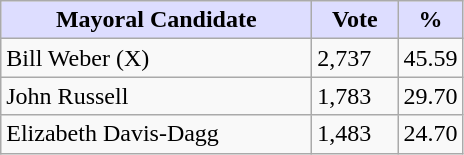<table class="wikitable">
<tr>
<th style="background:#ddf; width:200px;">Mayoral Candidate</th>
<th style="background:#ddf; width:50px;">Vote</th>
<th style="background:#ddf; width:30px;">%</th>
</tr>
<tr>
<td>Bill Weber (X)</td>
<td>2,737</td>
<td>45.59</td>
</tr>
<tr>
<td>John Russell</td>
<td>1,783</td>
<td>29.70</td>
</tr>
<tr>
<td>Elizabeth Davis-Dagg</td>
<td>1,483</td>
<td>24.70</td>
</tr>
</table>
